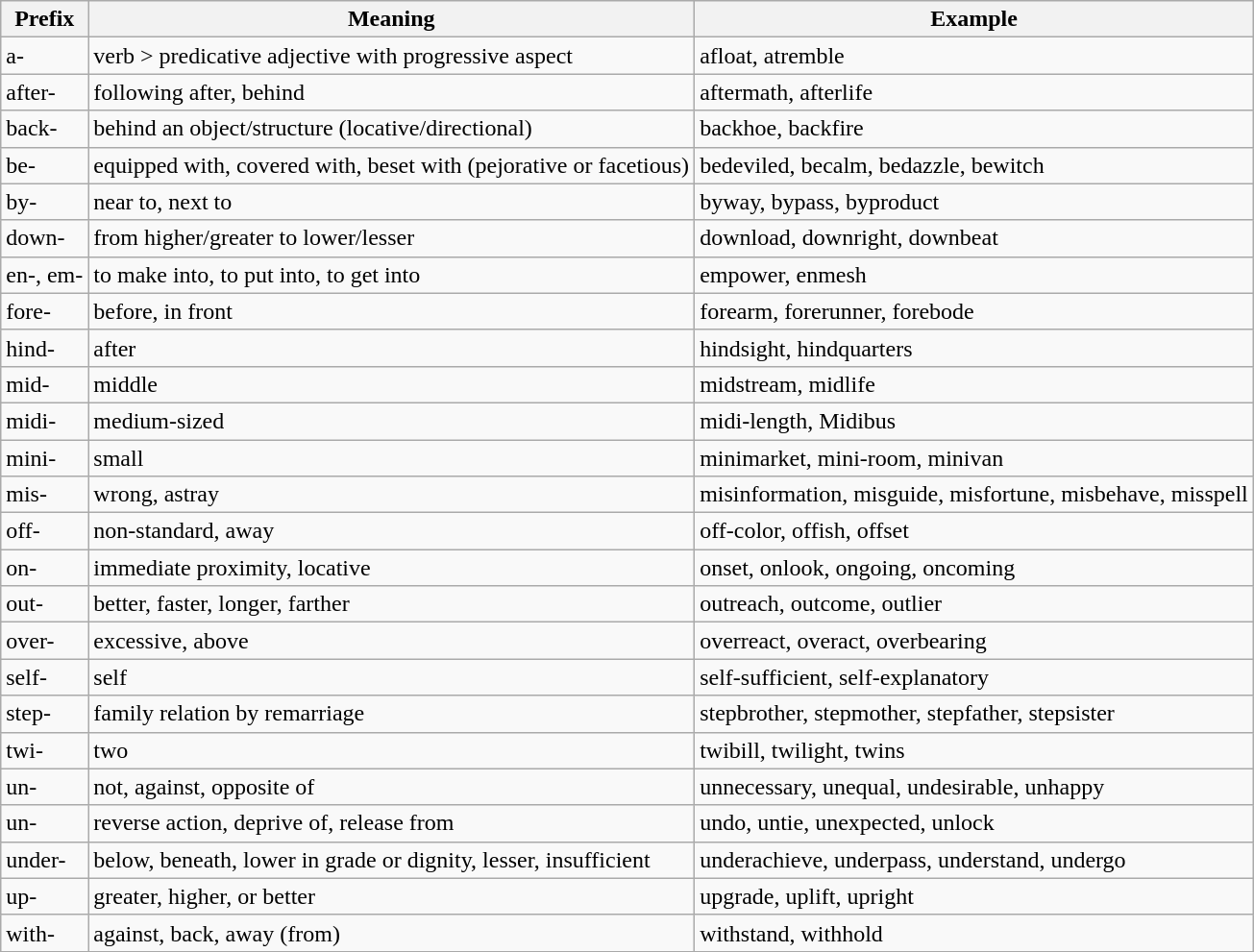<table class="wikitable sortable">
<tr>
<th>Prefix</th>
<th>Meaning</th>
<th>Example</th>
</tr>
<tr>
<td>a-</td>
<td>verb > predicative adjective with progressive aspect</td>
<td>afloat, atremble</td>
</tr>
<tr all>
<td>after-</td>
<td>following after, behind</td>
<td>aftermath, afterlife</td>
</tr>
<tr>
<td>back-</td>
<td>behind an object/structure (locative/directional)</td>
<td>backhoe, backfire</td>
</tr>
<tr>
<td>be-</td>
<td>equipped with, covered with, beset with (pejorative or facetious)</td>
<td>bedeviled, becalm, bedazzle, bewitch</td>
</tr>
<tr>
<td>by-</td>
<td>near to, next to</td>
<td>byway, bypass, byproduct</td>
</tr>
<tr>
<td>down-</td>
<td>from higher/greater to lower/lesser</td>
<td>download, downright, downbeat</td>
</tr>
<tr>
<td>en-, em-</td>
<td>to make into, to put into, to get into</td>
<td>empower, enmesh</td>
</tr>
<tr>
<td>fore-</td>
<td>before, in front</td>
<td>forearm, forerunner, forebode</td>
</tr>
<tr>
<td>hind-</td>
<td>after</td>
<td>hindsight, hindquarters</td>
</tr>
<tr>
<td>mid-</td>
<td>middle</td>
<td>midstream, midlife</td>
</tr>
<tr>
<td>midi-</td>
<td>medium-sized</td>
<td>midi-length, Midibus</td>
</tr>
<tr>
<td>mini-</td>
<td>small</td>
<td>minimarket, mini-room, minivan</td>
</tr>
<tr>
<td>mis-</td>
<td>wrong, astray</td>
<td>misinformation, misguide, misfortune, misbehave, misspell</td>
</tr>
<tr>
<td>off-</td>
<td>non-standard, away</td>
<td>off-color, offish, offset</td>
</tr>
<tr>
<td>on-</td>
<td>immediate proximity, locative</td>
<td>onset, onlook, ongoing, oncoming</td>
</tr>
<tr>
<td>out-</td>
<td>better, faster, longer, farther</td>
<td>outreach, outcome, outlier</td>
</tr>
<tr>
<td>over-</td>
<td>excessive, above</td>
<td>overreact, overact, overbearing</td>
</tr>
<tr>
<td>self-</td>
<td>self</td>
<td>self-sufficient, self-explanatory</td>
</tr>
<tr>
<td>step-</td>
<td>family relation by remarriage</td>
<td>stepbrother, stepmother, stepfather, stepsister</td>
</tr>
<tr>
<td>twi-</td>
<td>two</td>
<td>twibill, twilight, twins</td>
</tr>
<tr>
<td>un-</td>
<td>not, against, opposite of</td>
<td>unnecessary, unequal, undesirable, unhappy</td>
</tr>
<tr>
<td>un-</td>
<td>reverse action, deprive of, release from</td>
<td>undo, untie, unexpected, unlock</td>
</tr>
<tr>
<td>under-</td>
<td>below, beneath, lower in grade or dignity, lesser, insufficient</td>
<td>underachieve, underpass, understand, undergo</td>
</tr>
<tr>
<td>up-</td>
<td>greater, higher, or better</td>
<td>upgrade, uplift, upright</td>
</tr>
<tr>
<td>with-</td>
<td>against, back, away (from)</td>
<td>withstand, withhold</td>
</tr>
</table>
